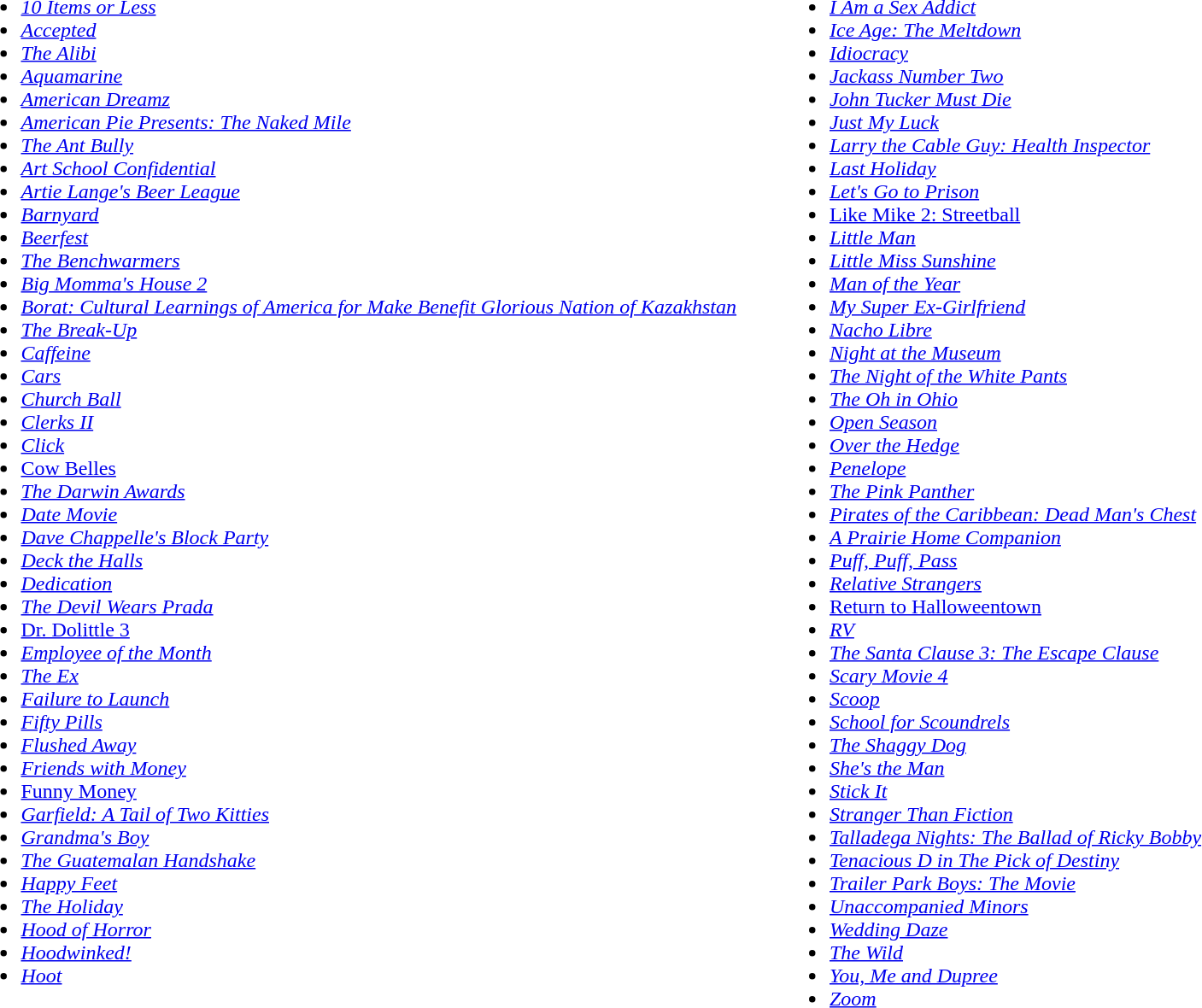<table style="width:100%;">
<tr valign ="top">
<td width=50%><br><ul><li><em><a href='#'>10 Items or Less</a></em></li><li><em><a href='#'>Accepted</a></em></li><li><em><a href='#'>The Alibi</a></em></li><li><em><a href='#'>Aquamarine</a></em></li><li><em><a href='#'>American Dreamz</a></em></li><li><em><a href='#'>American Pie Presents: The Naked Mile</a></em></li><li><em><a href='#'>The Ant Bully</a></em></li><li><em><a href='#'>Art School Confidential</a></em></li><li><em><a href='#'>Artie Lange's Beer League</a></em></li><li><em><a href='#'>Barnyard</a></em></li><li><em><a href='#'>Beerfest</a></em></li><li><em><a href='#'>The Benchwarmers</a></em></li><li><em><a href='#'>Big Momma's House 2</a></em></li><li><em><a href='#'>Borat: Cultural Learnings of America for Make Benefit Glorious Nation of Kazakhstan</a></em></li><li><em><a href='#'>The Break-Up</a></em></li><li><em><a href='#'>Caffeine</a></em></li><li><em><a href='#'>Cars</a></em></li><li><em><a href='#'>Church Ball</a></em></li><li><em><a href='#'>Clerks II</a></em></li><li><em><a href='#'>Click</a></em></li><li><a href='#'>Cow Belles</a></li><li><em><a href='#'>The Darwin Awards</a></em></li><li><em><a href='#'>Date Movie</a></em></li><li><em><a href='#'>Dave Chappelle's Block Party</a></em></li><li><em><a href='#'>Deck the Halls</a></em></li><li><em><a href='#'>Dedication</a></em></li><li><em><a href='#'>The Devil Wears Prada</a></em></li><li><a href='#'>Dr. Dolittle 3</a></li><li><em><a href='#'>Employee of the Month</a></em></li><li><em><a href='#'>The Ex</a></em></li><li><em><a href='#'>Failure to Launch</a></em></li><li><em><a href='#'>Fifty Pills</a></em></li><li><em><a href='#'>Flushed Away</a></em></li><li><em><a href='#'>Friends with Money</a></em></li><li><a href='#'>Funny Money</a></li><li><em><a href='#'>Garfield: A Tail of Two Kitties</a></em></li><li><em><a href='#'>Grandma's Boy</a></em></li><li><em><a href='#'>The Guatemalan Handshake</a></em></li><li><em><a href='#'>Happy Feet</a></em></li><li><em><a href='#'>The Holiday</a></em></li><li><em><a href='#'>Hood of Horror</a></em></li><li><em><a href='#'>Hoodwinked!</a></em></li><li><em><a href='#'>Hoot</a></em></li></ul></td>
<td width=50%><br><ul><li><em><a href='#'>I Am a Sex Addict</a></em></li><li><em><a href='#'>Ice Age: The Meltdown</a></em></li><li><em><a href='#'>Idiocracy</a></em></li><li><em><a href='#'>Jackass Number Two</a></em></li><li><em><a href='#'>John Tucker Must Die</a></em></li><li><em><a href='#'>Just My Luck</a></em></li><li><em><a href='#'>Larry the Cable Guy: Health Inspector</a></em></li><li><em><a href='#'>Last Holiday</a></em></li><li><em><a href='#'>Let's Go to Prison</a></em></li><li><a href='#'>Like Mike 2: Streetball</a></li><li><em><a href='#'>Little Man</a></em></li><li><em><a href='#'>Little Miss Sunshine</a></em></li><li><em><a href='#'>Man of the Year</a></em></li><li><em><a href='#'>My Super Ex-Girlfriend</a></em></li><li><em><a href='#'>Nacho Libre</a></em></li><li><em><a href='#'>Night at the Museum</a></em></li><li><em><a href='#'>The Night of the White Pants</a></em></li><li><em><a href='#'>The Oh in Ohio</a></em></li><li><em><a href='#'>Open Season</a></em></li><li><em><a href='#'>Over the Hedge</a></em></li><li><em><a href='#'>Penelope</a></em></li><li><em><a href='#'>The Pink Panther</a></em></li><li><em><a href='#'>Pirates of the Caribbean: Dead Man's Chest</a></em></li><li><em><a href='#'>A Prairie Home Companion</a></em></li><li><em><a href='#'>Puff, Puff, Pass</a></em></li><li><em><a href='#'>Relative Strangers</a></em></li><li><a href='#'>Return to Halloweentown</a></li><li><em><a href='#'>RV</a></em></li><li><em><a href='#'>The Santa Clause 3: The Escape Clause</a></em></li><li><em><a href='#'>Scary Movie 4</a></em></li><li><em><a href='#'>Scoop</a></em></li><li><em><a href='#'>School for Scoundrels</a></em></li><li><em><a href='#'>The Shaggy Dog</a></em></li><li><em><a href='#'>She's the Man</a></em></li><li><em><a href='#'>Stick It</a></em></li><li><em><a href='#'>Stranger Than Fiction</a></em></li><li><em><a href='#'>Talladega Nights: The Ballad of Ricky Bobby</a></em></li><li><em><a href='#'>Tenacious D in The Pick of Destiny</a></em></li><li><em><a href='#'>Trailer Park Boys: The Movie</a></em></li><li><em><a href='#'>Unaccompanied Minors</a></em></li><li><em><a href='#'>Wedding Daze</a></em></li><li><em><a href='#'>The Wild</a></em></li><li><em><a href='#'>You, Me and Dupree</a></em></li><li><em><a href='#'>Zoom</a></em></li></ul></td>
</tr>
</table>
